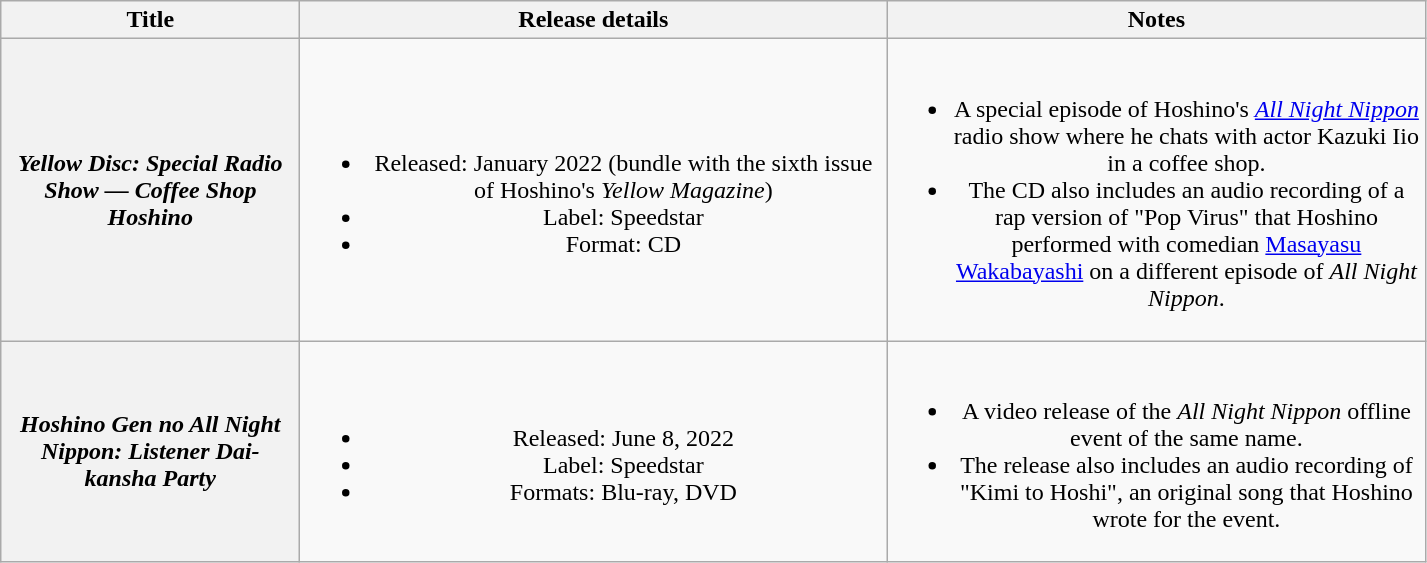<table class="wikitable plainrowheaders" style="text-align:center;">
<tr>
<th scope="col" style="width:12em;">Title</th>
<th scope="col" style="width:24em;">Release details</th>
<th scope="col" style="width:22em;">Notes</th>
</tr>
<tr>
<th scope="row"><em>Yellow Disc: Special Radio Show — Coffee Shop Hoshino</em></th>
<td><br><ul><li>Released: January 2022 (bundle with the sixth issue of Hoshino's <em>Yellow Magazine</em>)</li><li>Label: Speedstar</li><li>Format: CD</li></ul></td>
<td><br><ul><li>A special episode of Hoshino's <em><a href='#'>All Night Nippon</a></em> radio show where he chats with actor Kazuki Iio in a coffee shop.</li><li>The CD also includes an audio recording of a rap version of "Pop Virus" that Hoshino performed with comedian <a href='#'>Masayasu Wakabayashi</a> on a different episode of <em>All Night Nippon</em>.</li></ul></td>
</tr>
<tr>
<th scope="row"><em>Hoshino Gen no All Night Nippon: Listener Dai-kansha Party</em></th>
<td><br><ul><li>Released: June 8, 2022</li><li>Label: Speedstar</li><li>Formats: Blu-ray, DVD</li></ul></td>
<td><br><ul><li>A video release of the <em>All Night Nippon</em> offline event of the same name.</li><li>The release also includes an audio recording of "Kimi to Hoshi", an original song that Hoshino wrote for the event.</li></ul></td>
</tr>
</table>
